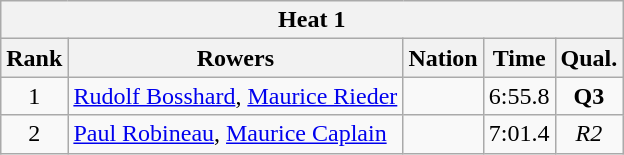<table class="wikitable" style="text-align:center">
<tr>
<th colspan=5 align=center><strong>Heat 1</strong></th>
</tr>
<tr>
<th>Rank</th>
<th>Rowers</th>
<th>Nation</th>
<th>Time</th>
<th>Qual.</th>
</tr>
<tr>
<td>1</td>
<td align=left><a href='#'>Rudolf Bosshard</a>, <a href='#'>Maurice Rieder</a></td>
<td align=left></td>
<td>6:55.8</td>
<td><strong>Q3</strong></td>
</tr>
<tr>
<td>2</td>
<td align=left><a href='#'>Paul Robineau</a>, <a href='#'>Maurice Caplain</a></td>
<td align=left></td>
<td>7:01.4</td>
<td><em>R2</em></td>
</tr>
</table>
